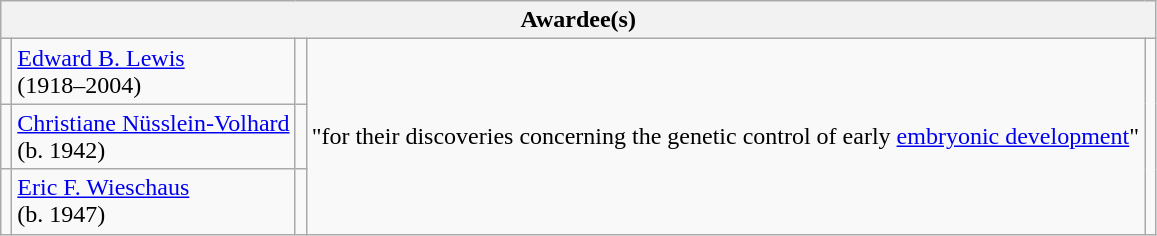<table class="wikitable">
<tr>
<th colspan="5">Awardee(s)</th>
</tr>
<tr>
<td></td>
<td><a href='#'>Edward B. Lewis</a><br>(1918–2004)</td>
<td></td>
<td rowspan="3">"for their discoveries concerning the genetic control of early <a href='#'>embryonic development</a>"</td>
<td rowspan="3"></td>
</tr>
<tr>
<td></td>
<td><a href='#'>Christiane Nüsslein-Volhard</a><br>(b. 1942)</td>
<td></td>
</tr>
<tr>
<td></td>
<td><a href='#'>Eric F. Wieschaus</a><br>(b. 1947)</td>
<td></td>
</tr>
</table>
